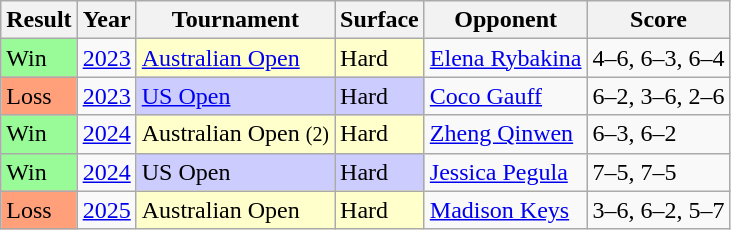<table class="sortable wikitable">
<tr>
<th>Result</th>
<th>Year</th>
<th>Tournament</th>
<th>Surface</th>
<th>Opponent</th>
<th class=unsortable>Score</th>
</tr>
<tr>
<td bgcolor=98fb98>Win</td>
<td><a href='#'>2023</a></td>
<td style=background:#ffc><a href='#'>Australian Open</a></td>
<td style=background:#ffc>Hard</td>
<td> <a href='#'>Elena Rybakina</a></td>
<td>4–6, 6–3, 6–4</td>
</tr>
<tr>
<td bgcolor=ffa07a>Loss</td>
<td><a href='#'>2023</a></td>
<td style=background:#ccf><a href='#'>US Open</a></td>
<td style=background:#ccf>Hard</td>
<td> <a href='#'>Coco Gauff</a></td>
<td>6–2, 3–6, 2–6</td>
</tr>
<tr>
<td bgcolor=98fb98>Win</td>
<td><a href='#'>2024</a></td>
<td style=background:#ffc>Australian Open <small>(2)</small></td>
<td style=background:#ffc>Hard</td>
<td> <a href='#'>Zheng Qinwen</a></td>
<td>6–3, 6–2</td>
</tr>
<tr>
<td bgcolor=98fb98>Win</td>
<td><a href='#'>2024</a></td>
<td style=background:#ccf>US Open</td>
<td style=background:#ccf>Hard</td>
<td> <a href='#'>Jessica Pegula</a></td>
<td>7–5, 7–5</td>
</tr>
<tr>
<td bgcolor=ffa07a>Loss</td>
<td><a href='#'>2025</a></td>
<td style=background:#ffc>Australian Open</td>
<td style=background:#ffc>Hard</td>
<td> <a href='#'>Madison Keys</a></td>
<td>3–6, 6–2, 5–7</td>
</tr>
</table>
